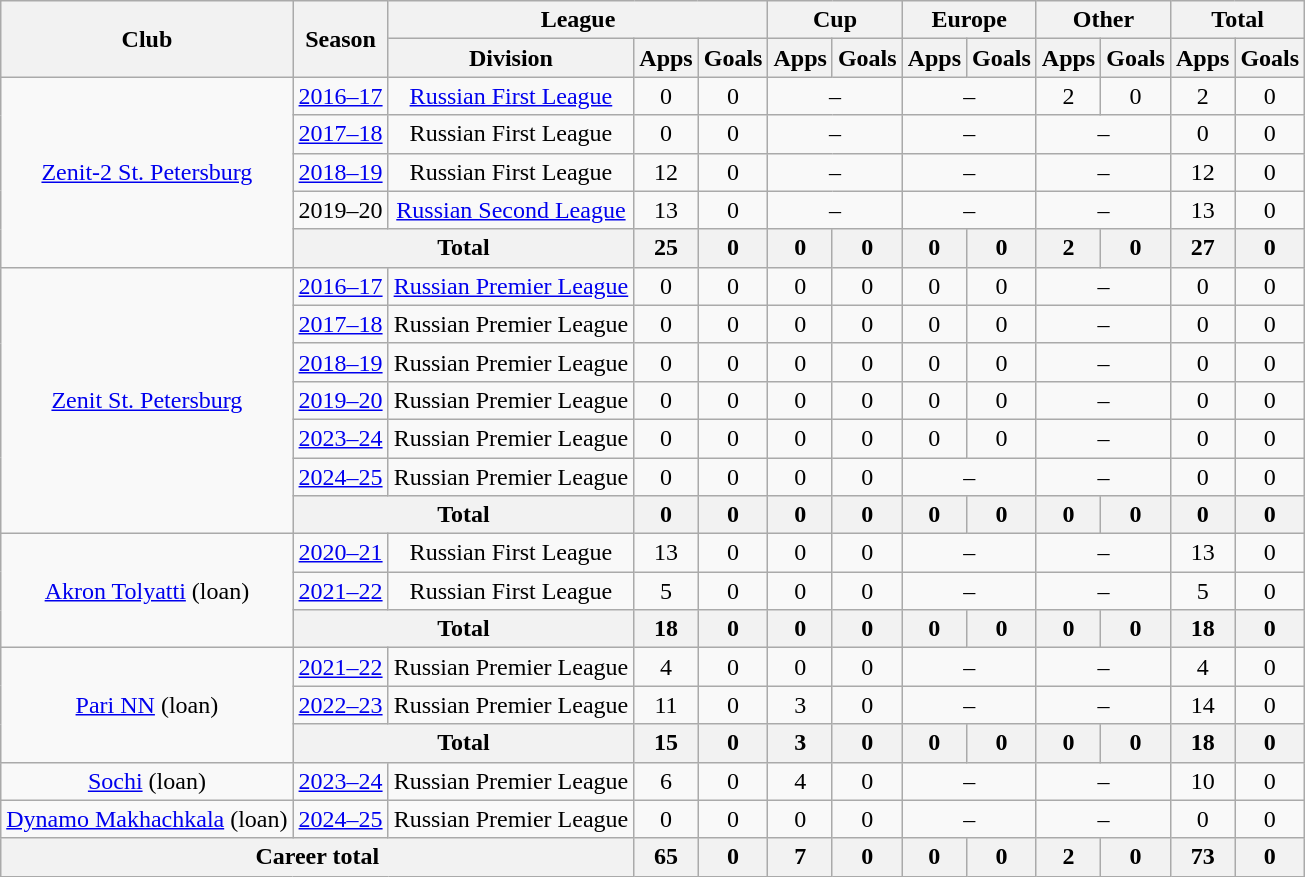<table class="wikitable" style="text-align: center;">
<tr>
<th rowspan=2>Club</th>
<th rowspan=2>Season</th>
<th colspan=3>League</th>
<th colspan=2>Cup</th>
<th colspan=2>Europe</th>
<th colspan=2>Other</th>
<th colspan=2>Total</th>
</tr>
<tr>
<th>Division</th>
<th>Apps</th>
<th>Goals</th>
<th>Apps</th>
<th>Goals</th>
<th>Apps</th>
<th>Goals</th>
<th>Apps</th>
<th>Goals</th>
<th>Apps</th>
<th>Goals</th>
</tr>
<tr>
<td rowspan="5"><a href='#'>Zenit-2 St. Petersburg</a></td>
<td><a href='#'>2016–17</a></td>
<td><a href='#'>Russian First League</a></td>
<td>0</td>
<td>0</td>
<td colspan=2>–</td>
<td colspan=2>–</td>
<td>2</td>
<td>0</td>
<td>2</td>
<td>0</td>
</tr>
<tr>
<td><a href='#'>2017–18</a></td>
<td>Russian First League</td>
<td>0</td>
<td>0</td>
<td colspan=2>–</td>
<td colspan=2>–</td>
<td colspan=2>–</td>
<td>0</td>
<td>0</td>
</tr>
<tr>
<td><a href='#'>2018–19</a></td>
<td>Russian First League</td>
<td>12</td>
<td>0</td>
<td colspan=2>–</td>
<td colspan=2>–</td>
<td colspan=2>–</td>
<td>12</td>
<td>0</td>
</tr>
<tr>
<td>2019–20</td>
<td><a href='#'>Russian Second League</a></td>
<td>13</td>
<td>0</td>
<td colspan=2>–</td>
<td colspan=2>–</td>
<td colspan=2>–</td>
<td>13</td>
<td>0</td>
</tr>
<tr>
<th colspan=2>Total</th>
<th>25</th>
<th>0</th>
<th>0</th>
<th>0</th>
<th>0</th>
<th>0</th>
<th>2</th>
<th>0</th>
<th>27</th>
<th>0</th>
</tr>
<tr>
<td rowspan="7"><a href='#'>Zenit St. Petersburg</a></td>
<td><a href='#'>2016–17</a></td>
<td><a href='#'>Russian Premier League</a></td>
<td>0</td>
<td>0</td>
<td>0</td>
<td>0</td>
<td>0</td>
<td>0</td>
<td colspan=2>–</td>
<td>0</td>
<td>0</td>
</tr>
<tr>
<td><a href='#'>2017–18</a></td>
<td>Russian Premier League</td>
<td>0</td>
<td>0</td>
<td>0</td>
<td>0</td>
<td>0</td>
<td>0</td>
<td colspan=2>–</td>
<td>0</td>
<td>0</td>
</tr>
<tr>
<td><a href='#'>2018–19</a></td>
<td>Russian Premier League</td>
<td>0</td>
<td>0</td>
<td>0</td>
<td>0</td>
<td>0</td>
<td>0</td>
<td colspan=2>–</td>
<td>0</td>
<td>0</td>
</tr>
<tr>
<td><a href='#'>2019–20</a></td>
<td>Russian Premier League</td>
<td>0</td>
<td>0</td>
<td>0</td>
<td>0</td>
<td>0</td>
<td>0</td>
<td colspan=2>–</td>
<td>0</td>
<td>0</td>
</tr>
<tr>
<td><a href='#'>2023–24</a></td>
<td>Russian Premier League</td>
<td>0</td>
<td>0</td>
<td>0</td>
<td>0</td>
<td>0</td>
<td>0</td>
<td colspan=2>–</td>
<td>0</td>
<td>0</td>
</tr>
<tr>
<td><a href='#'>2024–25</a></td>
<td>Russian Premier League</td>
<td>0</td>
<td>0</td>
<td>0</td>
<td>0</td>
<td colspan=2>–</td>
<td colspan=2>–</td>
<td>0</td>
<td>0</td>
</tr>
<tr>
<th colspan=2>Total</th>
<th>0</th>
<th>0</th>
<th>0</th>
<th>0</th>
<th>0</th>
<th>0</th>
<th>0</th>
<th>0</th>
<th>0</th>
<th>0</th>
</tr>
<tr>
<td rowspan="3"><a href='#'>Akron Tolyatti</a> (loan)</td>
<td><a href='#'>2020–21</a></td>
<td>Russian First League</td>
<td>13</td>
<td>0</td>
<td>0</td>
<td>0</td>
<td colspan=2>–</td>
<td colspan=2>–</td>
<td>13</td>
<td>0</td>
</tr>
<tr>
<td><a href='#'>2021–22</a></td>
<td>Russian First League</td>
<td>5</td>
<td>0</td>
<td>0</td>
<td>0</td>
<td colspan=2>–</td>
<td colspan=2>–</td>
<td>5</td>
<td>0</td>
</tr>
<tr>
<th colspan=2>Total</th>
<th>18</th>
<th>0</th>
<th>0</th>
<th>0</th>
<th>0</th>
<th>0</th>
<th>0</th>
<th>0</th>
<th>18</th>
<th>0</th>
</tr>
<tr>
<td rowspan=3><a href='#'>Pari NN</a> (loan)</td>
<td><a href='#'>2021–22</a></td>
<td>Russian Premier League</td>
<td>4</td>
<td>0</td>
<td>0</td>
<td>0</td>
<td colspan=2>–</td>
<td colspan=2>–</td>
<td>4</td>
<td>0</td>
</tr>
<tr>
<td><a href='#'>2022–23</a></td>
<td>Russian Premier League</td>
<td>11</td>
<td>0</td>
<td>3</td>
<td>0</td>
<td colspan=2>–</td>
<td colspan=2>–</td>
<td>14</td>
<td>0</td>
</tr>
<tr>
<th colspan=2>Total</th>
<th>15</th>
<th>0</th>
<th>3</th>
<th>0</th>
<th>0</th>
<th>0</th>
<th>0</th>
<th>0</th>
<th>18</th>
<th>0</th>
</tr>
<tr>
<td><a href='#'>Sochi</a> (loan)</td>
<td><a href='#'>2023–24</a></td>
<td>Russian Premier League</td>
<td>6</td>
<td>0</td>
<td>4</td>
<td>0</td>
<td colspan=2>–</td>
<td colspan=2>–</td>
<td>10</td>
<td>0</td>
</tr>
<tr>
<td><a href='#'>Dynamo Makhachkala</a> (loan)</td>
<td><a href='#'>2024–25</a></td>
<td>Russian Premier League</td>
<td>0</td>
<td>0</td>
<td>0</td>
<td>0</td>
<td colspan=2>–</td>
<td colspan=2>–</td>
<td>0</td>
<td>0</td>
</tr>
<tr>
<th colspan=3>Career total</th>
<th>65</th>
<th>0</th>
<th>7</th>
<th>0</th>
<th>0</th>
<th>0</th>
<th>2</th>
<th>0</th>
<th>73</th>
<th>0</th>
</tr>
</table>
